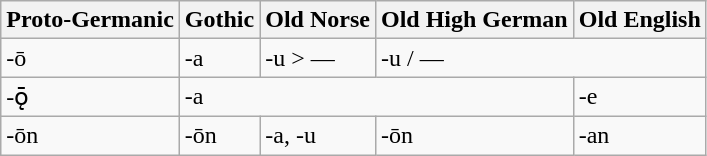<table class="wikitable">
<tr>
<th>Proto-Germanic</th>
<th>Gothic</th>
<th>Old Norse</th>
<th>Old High German</th>
<th>Old English</th>
</tr>
<tr>
<td lang="gem-x-proto">-ō</td>
<td lang="got-Latn">-a</td>
<td lang="non">-u > —</td>
<td colspan="2">-u / —</td>
</tr>
<tr>
<td lang="gem-x-proto">-ǭ</td>
<td colspan="3">-a</td>
<td lang="ang">-e</td>
</tr>
<tr>
<td lang="gem-x-proto">-ōn</td>
<td lang="got-Latn">-ōn</td>
<td lang="non">-a, -u</td>
<td lang="goh">-ōn</td>
<td lang="ang">-an</td>
</tr>
</table>
